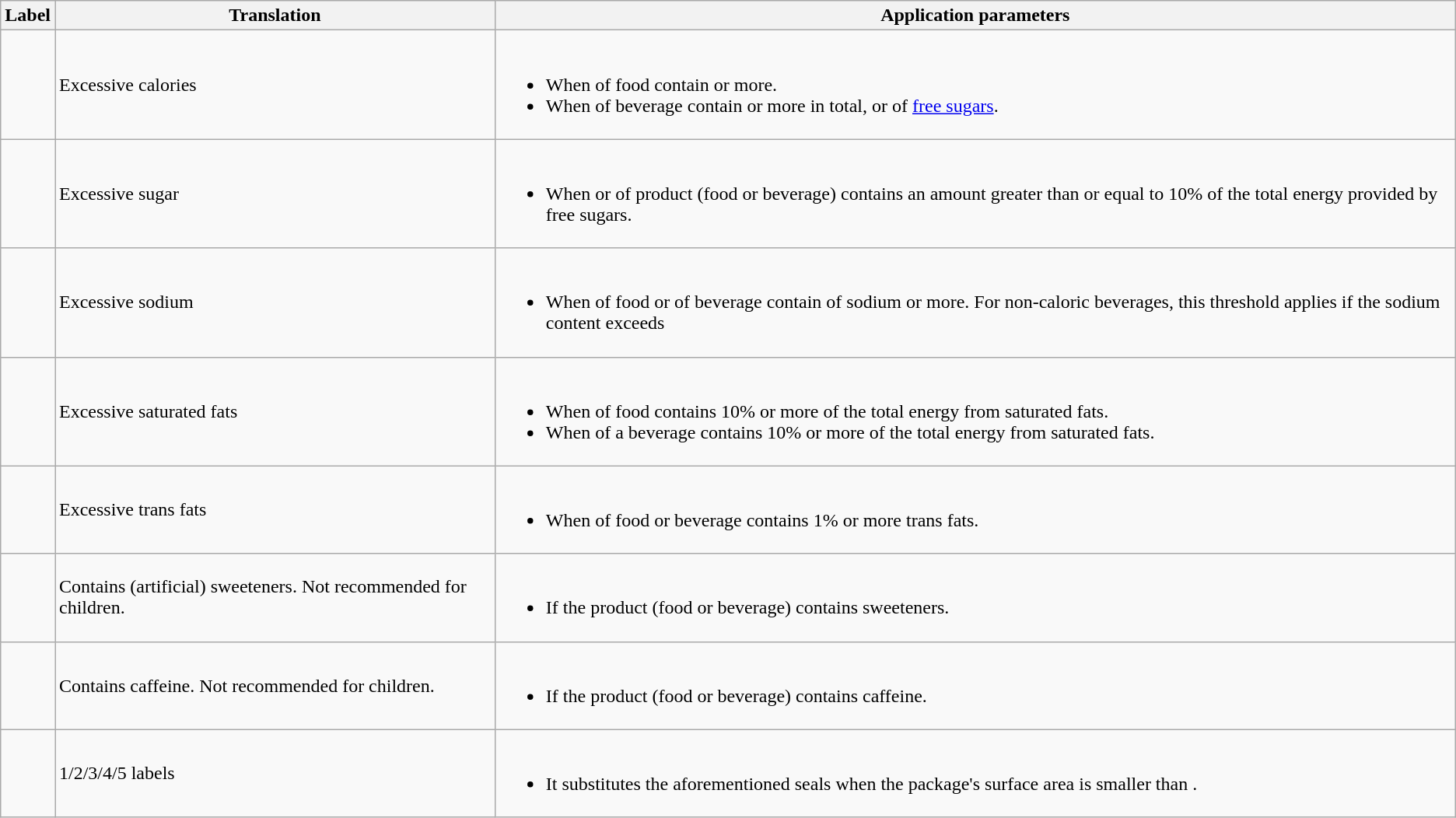<table class="wikitable">
<tr>
<th>Label</th>
<th>Translation</th>
<th>Application parameters</th>
</tr>
<tr>
<td></td>
<td>Excessive calories</td>
<td><br><ul><li>When  of food contain  or more.</li><li>When  of beverage contain  or more in total, or  of <a href='#'>free sugars</a>.</li></ul></td>
</tr>
<tr>
<td></td>
<td>Excessive sugar</td>
<td><br><ul><li>When  or  of product (food or beverage) contains an amount greater than or equal to 10% of the total energy provided by free sugars.</li></ul></td>
</tr>
<tr>
<td></td>
<td>Excessive sodium</td>
<td><br><ul><li>When  of food or  of beverage contain  of sodium or more. For non-caloric beverages, this threshold applies if the sodium content exceeds </li></ul></td>
</tr>
<tr>
<td></td>
<td>Excessive saturated fats</td>
<td><br><ul><li>When  of food contains 10% or more of the total energy from saturated fats.</li><li>When  of a beverage contains 10% or more of the total energy from saturated fats.</li></ul></td>
</tr>
<tr>
<td></td>
<td>Excessive trans fats</td>
<td><br><ul><li>When  of food or  beverage contains 1% or more trans fats.</li></ul></td>
</tr>
<tr>
<td></td>
<td>Contains (artificial) sweeteners. Not recommended for children.</td>
<td><br><ul><li>If the product (food or beverage) contains sweeteners.</li></ul></td>
</tr>
<tr>
<td></td>
<td>Contains caffeine. Not recommended for children.</td>
<td><br><ul><li>If the product (food or beverage) contains caffeine.</li></ul></td>
</tr>
<tr>
<td></td>
<td>1/2/3/4/5 labels</td>
<td><br><ul><li>It substitutes the aforementioned seals when the package's surface area is smaller than .</li></ul></td>
</tr>
</table>
